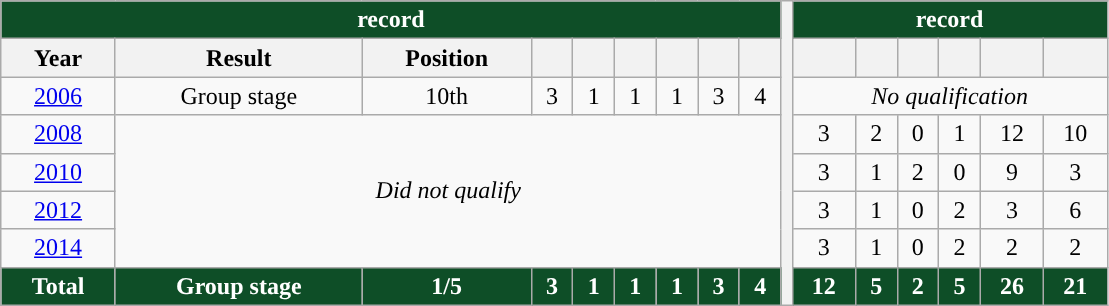<table class="wikitable" style="text-align: center;">
<tr>
<th colspan=9 style="background: #0E4E27; color: #FFFFFF;"><a href='#'></a> record</th>
<th style="width:1%;" rowspan=21></th>
<th colspan=6 style="background: #0E4E27; color: #FFFFFF;"> record</th>
</tr>
<tr>
<th>Year</th>
<th>Result</th>
<th>Position</th>
<th></th>
<th></th>
<th></th>
<th></th>
<th></th>
<th></th>
<th></th>
<th></th>
<th></th>
<th></th>
<th></th>
<th></th>
</tr>
<tr>
<td> <a href='#'>2006</a></td>
<td>Group stage</td>
<td>10th</td>
<td>3</td>
<td>1</td>
<td>1</td>
<td>1</td>
<td>3</td>
<td>4</td>
<td colspan=6><em>No qualification</em></td>
</tr>
<tr>
<td> <a href='#'>2008</a></td>
<td colspan=8 rowspan=4><em>Did not qualify</em></td>
<td>3</td>
<td>2</td>
<td>0</td>
<td>1</td>
<td>12</td>
<td>10</td>
</tr>
<tr>
<td> <a href='#'>2010</a></td>
<td>3</td>
<td>1</td>
<td>2</td>
<td>0</td>
<td>9</td>
<td>3</td>
</tr>
<tr>
<td> <a href='#'>2012</a></td>
<td>3</td>
<td>1</td>
<td>0</td>
<td>2</td>
<td>3</td>
<td>6</td>
</tr>
<tr>
<td> <a href='#'>2014</a></td>
<td>3</td>
<td>1</td>
<td>0</td>
<td>2</td>
<td>2</td>
<td>2</td>
</tr>
<tr>
<td style="background: #0E4E27; color: #FFFFFF;"><strong>Total</strong></td>
<td style="background: #0E4E27; color: #FFFFFF;"><strong>Group stage</strong></td>
<td style="background: #0E4E27; color: #FFFFFF;"><strong>1/5</strong></td>
<td style="background: #0E4E27; color: #FFFFFF;"><strong>3</strong></td>
<td style="background: #0E4E27; color: #FFFFFF;"><strong>1</strong></td>
<td style="background: #0E4E27; color: #FFFFFF;"><strong>1</strong></td>
<td style="background: #0E4E27; color: #FFFFFF;"><strong>1</strong></td>
<td style="background: #0E4E27; color: #FFFFFF;"><strong>3</strong></td>
<td style="background: #0E4E27; color: #FFFFFF;"><strong>4</strong></td>
<td style="background: #0E4E27; color: #FFFFFF;"><strong>12</strong></td>
<td style="background: #0E4E27; color: #FFFFFF;"><strong>5</strong></td>
<td style="background: #0E4E27; color: #FFFFFF;"><strong>2</strong></td>
<td style="background: #0E4E27; color: #FFFFFF;"><strong>5</strong></td>
<td style="background: #0E4E27; color: #FFFFFF;"><strong>26</strong></td>
<td style="background: #0E4E27; color: #FFFFFF;"><strong>21</strong></td>
</tr>
</table>
